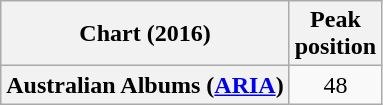<table class="wikitable plainrowheaders" style="text-align:center">
<tr>
<th scope="col">Chart (2016)</th>
<th scope="col">Peak<br> position</th>
</tr>
<tr>
<th scope="row">Australian Albums (<a href='#'>ARIA</a>)</th>
<td>48</td>
</tr>
</table>
